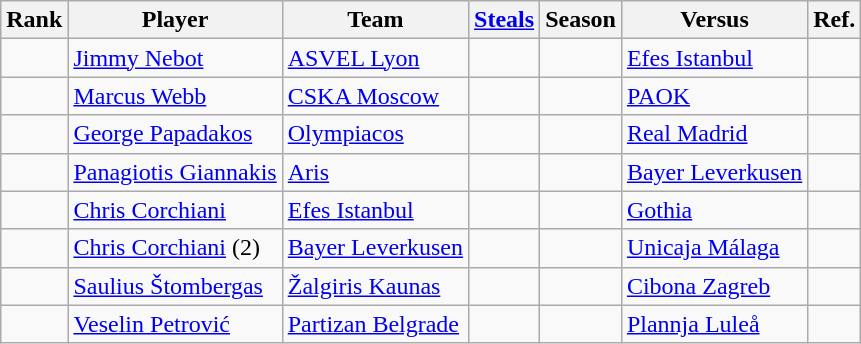<table class="wikitable sortable">
<tr>
<th>Rank</th>
<th>Player</th>
<th>Team</th>
<th><a href='#'>Steals</a></th>
<th>Season</th>
<th>Versus</th>
<th>Ref.</th>
</tr>
<tr>
<td></td>
<td> <a href='#'>Jimmy Nebot</a></td>
<td> <a href='#'>ASVEL Lyon</a></td>
<td></td>
<td></td>
<td> <a href='#'>Efes Istanbul</a></td>
<td></td>
</tr>
<tr>
<td></td>
<td> <a href='#'>Marcus Webb</a></td>
<td> <a href='#'>CSKA Moscow</a></td>
<td></td>
<td></td>
<td> <a href='#'>PAOK</a></td>
<td></td>
</tr>
<tr>
<td></td>
<td> <a href='#'>George Papadakos</a></td>
<td> <a href='#'>Olympiacos</a></td>
<td></td>
<td></td>
<td> <a href='#'>Real Madrid</a></td>
<td></td>
</tr>
<tr>
<td></td>
<td> <a href='#'>Panagiotis Giannakis</a></td>
<td> <a href='#'>Aris</a></td>
<td></td>
<td></td>
<td> <a href='#'>Bayer Leverkusen</a></td>
<td></td>
</tr>
<tr>
<td></td>
<td> <a href='#'>Chris Corchiani</a></td>
<td> <a href='#'>Efes Istanbul</a></td>
<td></td>
<td></td>
<td> <a href='#'>Gothia</a></td>
<td></td>
</tr>
<tr>
<td></td>
<td> <a href='#'>Chris Corchiani</a> (2)</td>
<td> <a href='#'>Bayer Leverkusen</a></td>
<td></td>
<td></td>
<td> <a href='#'>Unicaja Málaga</a></td>
<td></td>
</tr>
<tr>
<td></td>
<td> <a href='#'>Saulius Štombergas</a></td>
<td> <a href='#'>Žalgiris Kaunas</a></td>
<td></td>
<td></td>
<td> <a href='#'>Cibona Zagreb</a></td>
<td></td>
</tr>
<tr>
<td></td>
<td> <a href='#'>Veselin Petrović</a></td>
<td> <a href='#'>Partizan Belgrade</a></td>
<td></td>
<td></td>
<td> <a href='#'>Plannja Luleå</a></td>
<td></td>
</tr>
</table>
